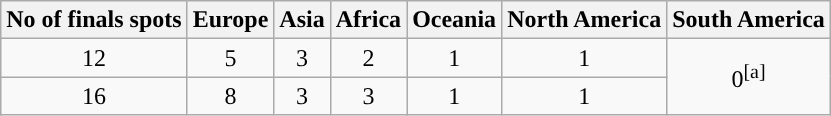<table class="wikitable">
<tr>
<th>No of finals spots</th>
<th>Europe</th>
<th>Asia</th>
<th>Africa</th>
<th>Oceania</th>
<th>North America</th>
<th>South America</th>
</tr>
<tr align=center>
<td>12</td>
<td>5</td>
<td>3</td>
<td>2</td>
<td>1</td>
<td>1</td>
<td rowspan=2>0<sup>[a]</sup></td>
</tr>
<tr align=center>
<td>16</td>
<td>8</td>
<td>3</td>
<td>3</td>
<td>1</td>
<td>1</td>
</tr>
</table>
